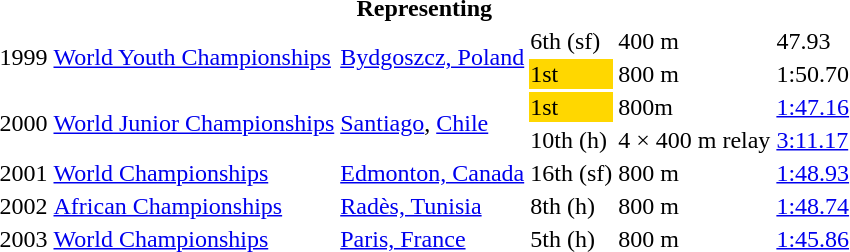<table>
<tr>
<th colspan="6">Representing </th>
</tr>
<tr>
<td rowspan=2>1999</td>
<td rowspan=2><a href='#'>World Youth Championships</a></td>
<td rowspan=2><a href='#'>Bydgoszcz, Poland</a></td>
<td>6th (sf)</td>
<td>400 m</td>
<td>47.93</td>
</tr>
<tr>
<td bgcolor=gold>1st</td>
<td>800 m</td>
<td>1:50.70</td>
</tr>
<tr>
<td rowspan=2>2000</td>
<td rowspan=2><a href='#'>World Junior Championships</a></td>
<td rowspan=2><a href='#'>Santiago</a>, <a href='#'>Chile</a></td>
<td bgcolor=gold>1st</td>
<td>800m</td>
<td><a href='#'>1:47.16</a></td>
</tr>
<tr>
<td>10th (h)</td>
<td>4 × 400 m relay</td>
<td><a href='#'>3:11.17</a></td>
</tr>
<tr>
<td>2001</td>
<td><a href='#'>World Championships</a></td>
<td><a href='#'>Edmonton, Canada</a></td>
<td>16th (sf)</td>
<td>800 m</td>
<td><a href='#'>1:48.93</a></td>
</tr>
<tr>
<td>2002</td>
<td><a href='#'>African Championships</a></td>
<td><a href='#'>Radès, Tunisia</a></td>
<td>8th (h)</td>
<td>800 m</td>
<td><a href='#'>1:48.74</a></td>
</tr>
<tr>
<td>2003</td>
<td><a href='#'>World Championships</a></td>
<td><a href='#'>Paris, France</a></td>
<td>5th (h)</td>
<td>800 m</td>
<td><a href='#'>1:45.86</a></td>
</tr>
</table>
